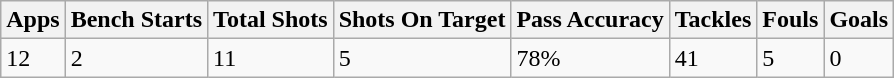<table class="wikitable">
<tr>
<th>Apps</th>
<th>Bench Starts</th>
<th>Total Shots</th>
<th>Shots On Target</th>
<th>Pass Accuracy</th>
<th>Tackles</th>
<th>Fouls</th>
<th>Goals</th>
</tr>
<tr>
<td>12</td>
<td>2</td>
<td>11</td>
<td>5</td>
<td>78%</td>
<td>41</td>
<td>5</td>
<td>0</td>
</tr>
</table>
